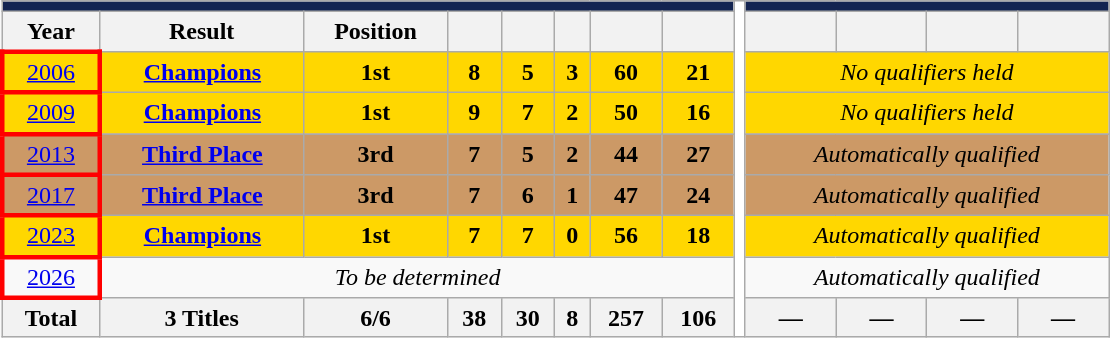<table class="wikitable" style="text-align: center;">
<tr>
<th style="background:#132451;" colspan="8"><a href='#'></a> </th>
<th style="background:white; width:1%;" rowspan="9"></th>
<th style="background:#132451; color:#FFFFFF;" colspan="5"><a href='#'></a> </th>
</tr>
<tr>
<th scope="col">Year</th>
<th scope="col">Result</th>
<th scope="col">Position</th>
<th scope="col"></th>
<th scope="col"></th>
<th scope="col"></th>
<th scope="col"></th>
<th scope="col"></th>
<th scope="col"></th>
<th scope="col"></th>
<th scope="col"></th>
<th scope="col"></th>
</tr>
<tr style="background:Gold;">
<td style="border: 3px solid red">  <a href='#'>2006</a></td>
<td><strong><a href='#'>Champions</a></strong></td>
<td><strong>1st</strong></td>
<td><strong>8</strong></td>
<td><strong>5</strong></td>
<td><strong>3</strong></td>
<td><strong>60</strong></td>
<td><strong>21</strong></td>
<td colspan=4 align=center><em>No qualifiers held</em></td>
</tr>
<tr style="background:Gold;">
<td style="border: 3px solid red">  <a href='#'>2009</a></td>
<td><strong><a href='#'>Champions</a></strong></td>
<td><strong>1st</strong></td>
<td><strong>9</strong></td>
<td><strong>7</strong></td>
<td><strong>2</strong></td>
<td><strong>50</strong></td>
<td><strong>16</strong></td>
<td colspan=4 align=center><em>No qualifiers held</em></td>
</tr>
<tr style="background:#c96;">
<td style="border: 3px solid red">  <a href='#'>2013</a></td>
<td><strong><a href='#'>Third Place</a></strong></td>
<td><strong>3rd</strong></td>
<td><strong>7</strong></td>
<td><strong>5</strong></td>
<td><strong>2</strong></td>
<td><strong>44</strong></td>
<td><strong>27</strong></td>
<td colspan=5 align=center><em>Automatically qualified</em></td>
</tr>
<tr style="background:#c96;">
<td style="border: 3px solid red">  <a href='#'>2017</a></td>
<td><strong><a href='#'>Third Place</a></strong></td>
<td><strong>3rd</strong></td>
<td><strong>7</strong></td>
<td><strong>6</strong></td>
<td><strong>1</strong></td>
<td><strong>47</strong></td>
<td><strong>24</strong></td>
<td colspan=4 align=center><em>Automatically qualified</em></td>
</tr>
<tr style="background:Gold;">
<td style="border: 3px solid red">  <a href='#'>2023</a></td>
<td><strong><a href='#'>Champions</a></strong></td>
<td><strong>1st</strong></td>
<td><strong>7</strong></td>
<td><strong>7</strong></td>
<td><strong>0</strong></td>
<td><strong>56</strong></td>
<td><strong>18</strong></td>
<td colspan=5 align=center><em>Automatically qualified</em></td>
</tr>
<tr>
<td style="border: 3px solid red"> <a href='#'>2026</a></td>
<td colspan=7 align=center><em>To be determined</em></td>
<td colspan=4 align=center><em>Automatically qualified</em></td>
</tr>
<tr>
<th>Total</th>
<th>3 Titles</th>
<th>6/6</th>
<th>38</th>
<th>30</th>
<th>8</th>
<th>257</th>
<th>106</th>
<th>—</th>
<th>—</th>
<th>—</th>
<th>—</th>
</tr>
</table>
